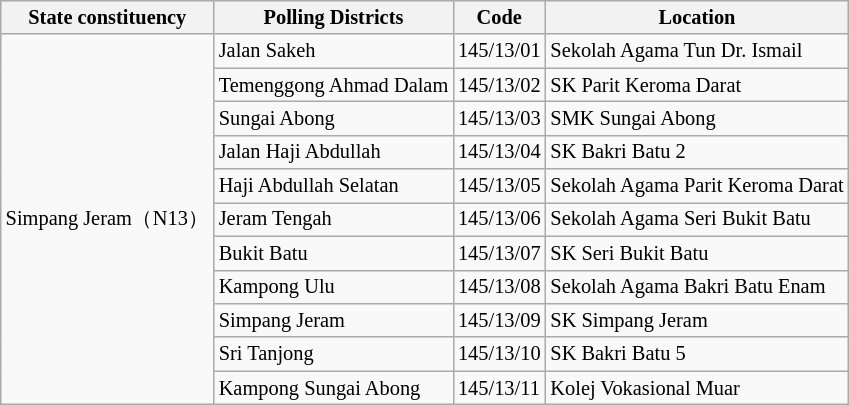<table class="wikitable sortable mw-collapsible" style="white-space:nowrap;font-size:85%">
<tr>
<th>State constituency</th>
<th>Polling Districts</th>
<th>Code</th>
<th>Location</th>
</tr>
<tr>
<td rowspan="11">Simpang Jeram（N13）</td>
<td>Jalan Sakeh</td>
<td>145/13/01</td>
<td>Sekolah Agama Tun Dr. Ismail</td>
</tr>
<tr>
<td>Temenggong Ahmad Dalam</td>
<td>145/13/02</td>
<td>SK Parit Keroma Darat</td>
</tr>
<tr>
<td>Sungai Abong</td>
<td>145/13/03</td>
<td>SMK Sungai Abong</td>
</tr>
<tr>
<td>Jalan Haji Abdullah</td>
<td>145/13/04</td>
<td>SK Bakri Batu 2</td>
</tr>
<tr>
<td>Haji Abdullah Selatan</td>
<td>145/13/05</td>
<td>Sekolah Agama Parit Keroma Darat</td>
</tr>
<tr>
<td>Jeram Tengah</td>
<td>145/13/06</td>
<td>Sekolah Agama Seri Bukit Batu</td>
</tr>
<tr>
<td>Bukit Batu</td>
<td>145/13/07</td>
<td>SK Seri Bukit Batu</td>
</tr>
<tr>
<td>Kampong Ulu</td>
<td>145/13/08</td>
<td>Sekolah Agama Bakri Batu Enam</td>
</tr>
<tr>
<td>Simpang Jeram</td>
<td>145/13/09</td>
<td>SK Simpang Jeram</td>
</tr>
<tr>
<td>Sri Tanjong</td>
<td>145/13/10</td>
<td>SK Bakri Batu 5</td>
</tr>
<tr>
<td>Kampong Sungai Abong</td>
<td>145/13/11</td>
<td>Kolej Vokasional Muar</td>
</tr>
</table>
